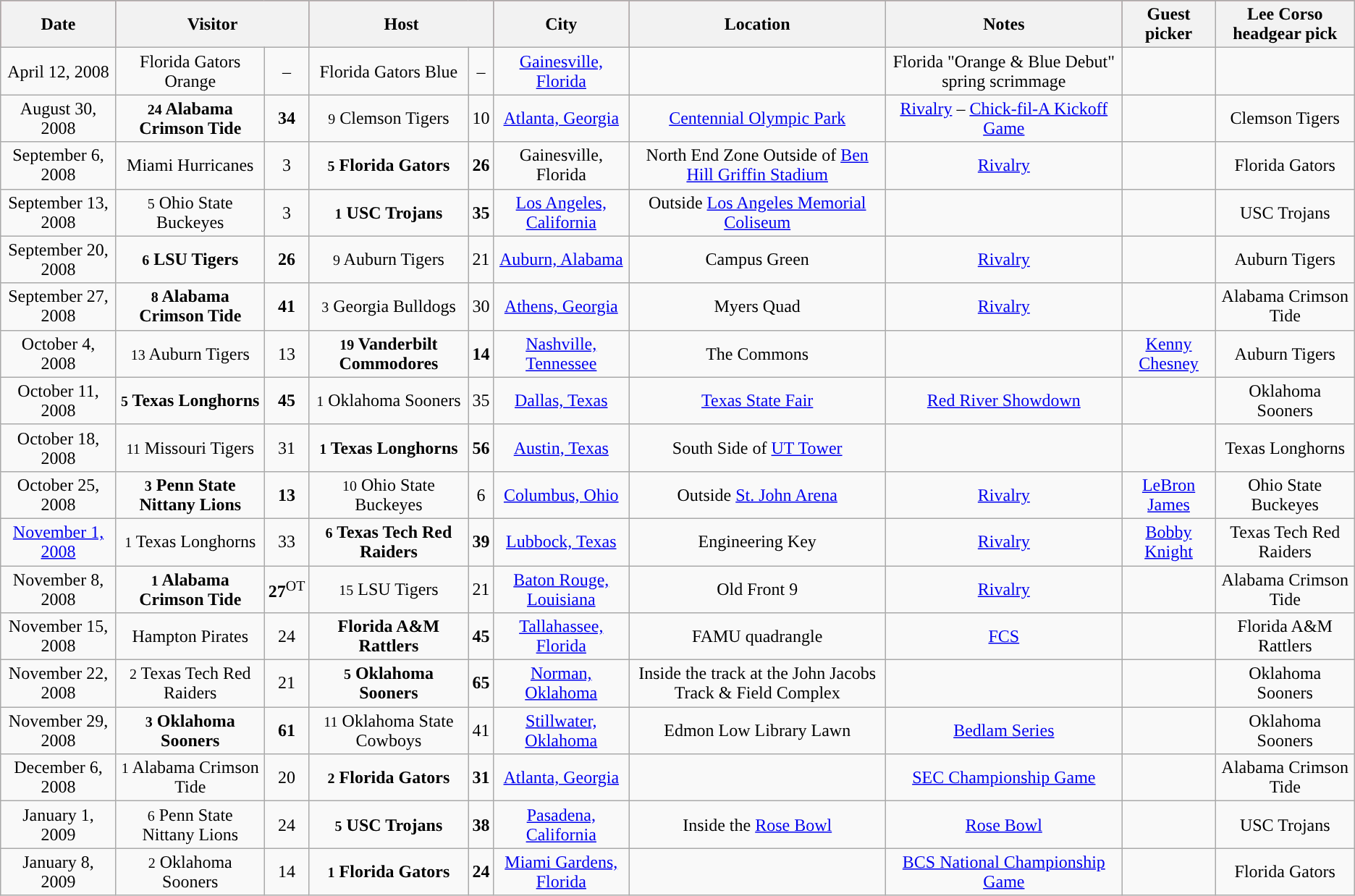<table class="wikitable" style="text-align:center">
<tr style="background:#A32638;"|>
<th>Date</th>
<th colspan=2>Visitor</th>
<th colspan=2>Host</th>
<th>City</th>
<th>Location</th>
<th>Notes</th>
<th>Guest picker</th>
<th>Lee Corso headgear pick</th>
</tr>
<tr>
<td>April 12, 2008</td>
<td>Florida Gators Orange</td>
<td>–</td>
<td>Florida Gators Blue</td>
<td>–</td>
<td><a href='#'>Gainesville, Florida</a></td>
<td></td>
<td>Florida "Orange & Blue Debut" spring scrimmage</td>
<td></td>
<td></td>
</tr>
<tr>
<td>August 30, 2008</td>
<td><strong><small>24</small> Alabama Crimson Tide</strong></td>
<td><strong>34</strong></td>
<td><small>9</small> Clemson Tigers</td>
<td>10</td>
<td><a href='#'>Atlanta, Georgia</a></td>
<td><a href='#'>Centennial Olympic Park</a></td>
<td><a href='#'>Rivalry</a> – <a href='#'>Chick-fil-A Kickoff Game</a></td>
<td></td>
<td>Clemson Tigers</td>
</tr>
<tr>
<td>September 6, 2008</td>
<td>Miami Hurricanes</td>
<td>3</td>
<td><strong><small>5</small> Florida Gators</strong></td>
<td><strong>26</strong></td>
<td>Gainesville, Florida</td>
<td>North End Zone Outside of <a href='#'>Ben Hill Griffin Stadium</a></td>
<td><a href='#'>Rivalry</a></td>
<td></td>
<td>Florida Gators</td>
</tr>
<tr>
<td>September 13, 2008</td>
<td><small>5</small> Ohio State Buckeyes</td>
<td>3</td>
<td><strong><small>1</small> USC Trojans</strong></td>
<td><strong>35</strong></td>
<td><a href='#'>Los Angeles, California</a></td>
<td>Outside <a href='#'>Los Angeles Memorial Coliseum</a></td>
<td></td>
<td></td>
<td>USC Trojans</td>
</tr>
<tr>
<td>September 20, 2008</td>
<td><strong><small>6</small> LSU Tigers</strong></td>
<td><strong>26</strong></td>
<td><small>9</small> Auburn Tigers</td>
<td>21</td>
<td><a href='#'>Auburn, Alabama</a></td>
<td>Campus Green</td>
<td><a href='#'>Rivalry</a></td>
<td></td>
<td>Auburn Tigers</td>
</tr>
<tr>
<td>September 27, 2008</td>
<td><strong><small>8</small> Alabama Crimson Tide</strong></td>
<td><strong>41</strong></td>
<td><small>3</small> Georgia Bulldogs</td>
<td>30</td>
<td><a href='#'>Athens, Georgia</a></td>
<td>Myers Quad</td>
<td><a href='#'>Rivalry</a></td>
<td></td>
<td>Alabama Crimson Tide</td>
</tr>
<tr>
<td>October 4, 2008</td>
<td><small>13</small> Auburn Tigers</td>
<td>13</td>
<td><strong><small>19</small> Vanderbilt Commodores</strong></td>
<td><strong>14</strong></td>
<td><a href='#'>Nashville, Tennessee</a></td>
<td>The Commons</td>
<td></td>
<td><a href='#'>Kenny Chesney</a></td>
<td>Auburn Tigers</td>
</tr>
<tr>
<td>October 11, 2008</td>
<td><strong><small>5</small> Texas Longhorns</strong></td>
<td><strong>45</strong></td>
<td><small>1</small> Oklahoma Sooners</td>
<td>35</td>
<td><a href='#'>Dallas, Texas</a></td>
<td><a href='#'>Texas State Fair</a></td>
<td><a href='#'>Red River Showdown</a></td>
<td></td>
<td>Oklahoma Sooners</td>
</tr>
<tr>
<td>October 18, 2008</td>
<td><small>11</small> Missouri Tigers</td>
<td>31</td>
<td><strong><small>1</small> Texas Longhorns</strong></td>
<td><strong>56</strong></td>
<td><a href='#'>Austin, Texas</a></td>
<td>South Side of <a href='#'>UT Tower</a></td>
<td></td>
<td></td>
<td>Texas Longhorns</td>
</tr>
<tr>
<td>October 25, 2008</td>
<td><strong><small>3</small> Penn State Nittany Lions</strong></td>
<td><strong>13</strong></td>
<td><small>10</small> Ohio State Buckeyes</td>
<td>6</td>
<td><a href='#'>Columbus, Ohio</a></td>
<td>Outside <a href='#'>St. John Arena</a></td>
<td><a href='#'>Rivalry</a></td>
<td><a href='#'>LeBron James</a></td>
<td>Ohio State Buckeyes</td>
</tr>
<tr>
<td><a href='#'>November 1, 2008</a></td>
<td><small>1</small> Texas Longhorns</td>
<td>33</td>
<td><strong><small>6</small> Texas Tech Red Raiders</strong></td>
<td><strong>39</strong></td>
<td><a href='#'>Lubbock, Texas</a></td>
<td>Engineering Key</td>
<td><a href='#'>Rivalry</a></td>
<td><a href='#'>Bobby Knight</a></td>
<td>Texas Tech Red Raiders</td>
</tr>
<tr>
<td>November 8, 2008</td>
<td><strong><small>1</small> Alabama Crimson Tide</strong></td>
<td><strong>27</strong><sup>OT</sup></td>
<td><small>15</small> LSU Tigers</td>
<td>21</td>
<td><a href='#'>Baton Rouge, Louisiana</a></td>
<td>Old Front 9</td>
<td><a href='#'>Rivalry</a></td>
<td></td>
<td>Alabama Crimson Tide</td>
</tr>
<tr>
<td>November 15, 2008</td>
<td>Hampton Pirates</td>
<td>24</td>
<td><strong>Florida A&M Rattlers</strong></td>
<td><strong>45</strong></td>
<td><a href='#'>Tallahassee, Florida</a></td>
<td>FAMU quadrangle</td>
<td><a href='#'>FCS</a></td>
<td></td>
<td>Florida A&M Rattlers</td>
</tr>
<tr>
<td>November 22, 2008</td>
<td><small>2</small> Texas Tech Red Raiders</td>
<td>21</td>
<td><strong><small>5</small> Oklahoma Sooners</strong></td>
<td><strong>65</strong></td>
<td><a href='#'>Norman, Oklahoma</a></td>
<td>Inside the track at the John Jacobs Track & Field Complex</td>
<td></td>
<td></td>
<td>Oklahoma Sooners</td>
</tr>
<tr>
<td>November 29, 2008</td>
<td><strong><small>3</small> Oklahoma Sooners</strong></td>
<td><strong>61</strong></td>
<td><small>11</small> Oklahoma State Cowboys</td>
<td>41</td>
<td><a href='#'>Stillwater, Oklahoma</a></td>
<td>Edmon Low Library Lawn</td>
<td><a href='#'>Bedlam Series</a></td>
<td></td>
<td>Oklahoma Sooners</td>
</tr>
<tr>
<td>December 6, 2008</td>
<td><small>1</small> Alabama Crimson Tide</td>
<td>20</td>
<td><strong><small>2</small> Florida Gators</strong></td>
<td><strong>31</strong></td>
<td><a href='#'>Atlanta, Georgia</a></td>
<td></td>
<td><a href='#'>SEC Championship Game</a></td>
<td></td>
<td>Alabama Crimson Tide</td>
</tr>
<tr>
<td>January 1, 2009</td>
<td><small>6</small> Penn State Nittany Lions</td>
<td>24</td>
<td><strong><small>5</small> USC Trojans</strong></td>
<td><strong>38</strong></td>
<td><a href='#'>Pasadena, California</a></td>
<td>Inside the <a href='#'>Rose Bowl</a></td>
<td><a href='#'>Rose Bowl</a></td>
<td></td>
<td>USC Trojans</td>
</tr>
<tr>
<td>January 8, 2009</td>
<td><small>2</small> Oklahoma Sooners</td>
<td>14</td>
<td><strong><small>1</small> Florida Gators</strong></td>
<td><strong>24</strong></td>
<td><a href='#'>Miami Gardens, Florida</a></td>
<td></td>
<td><a href='#'>BCS National Championship Game</a></td>
<td></td>
<td>Florida Gators</td>
</tr>
</table>
